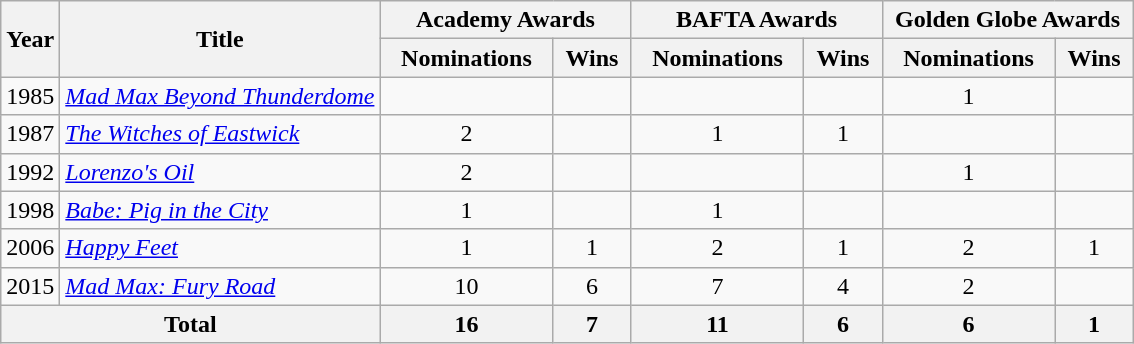<table class="wikitable">
<tr>
<th rowspan="2">Year</th>
<th rowspan="2">Title</th>
<th colspan="2" style="text-align:center;" width=160>Academy Awards</th>
<th colspan="2" style="text-align:center;" width=160>BAFTA Awards</th>
<th colspan="2" style="text-align:center;" width=160>Golden Globe Awards</th>
</tr>
<tr>
<th>Nominations</th>
<th>Wins</th>
<th>Nominations</th>
<th>Wins</th>
<th>Nominations</th>
<th>Wins</th>
</tr>
<tr>
<td>1985</td>
<td><em><a href='#'>Mad Max Beyond Thunderdome</a></em></td>
<td></td>
<td></td>
<td></td>
<td></td>
<td align=center>1</td>
<td></td>
</tr>
<tr>
<td>1987</td>
<td><em><a href='#'>The Witches of Eastwick</a></em></td>
<td align=center>2</td>
<td></td>
<td align=center>1</td>
<td align=center>1</td>
<td></td>
<td></td>
</tr>
<tr>
<td>1992</td>
<td><em><a href='#'>Lorenzo's Oil</a></em></td>
<td align=center>2</td>
<td></td>
<td></td>
<td></td>
<td align=center>1</td>
<td></td>
</tr>
<tr>
<td>1998</td>
<td><em><a href='#'>Babe: Pig in the City</a></em></td>
<td align=center>1</td>
<td></td>
<td align=center>1</td>
<td></td>
<td></td>
<td></td>
</tr>
<tr>
<td>2006</td>
<td><em><a href='#'>Happy Feet</a></em></td>
<td align=center>1</td>
<td align=center>1</td>
<td align=center>2</td>
<td align=center>1</td>
<td align=center>2</td>
<td align=center>1</td>
</tr>
<tr>
<td>2015</td>
<td><em><a href='#'>Mad Max: Fury Road</a></em></td>
<td align=center>10</td>
<td align=center>6</td>
<td align=center>7</td>
<td align=center>4</td>
<td align=center>2</td>
<td></td>
</tr>
<tr>
<th colspan="2">Total</th>
<th align=center>16</th>
<th align=center>7</th>
<th align=center>11</th>
<th align=center>6</th>
<th align=center>6</th>
<th align=center>1</th>
</tr>
</table>
